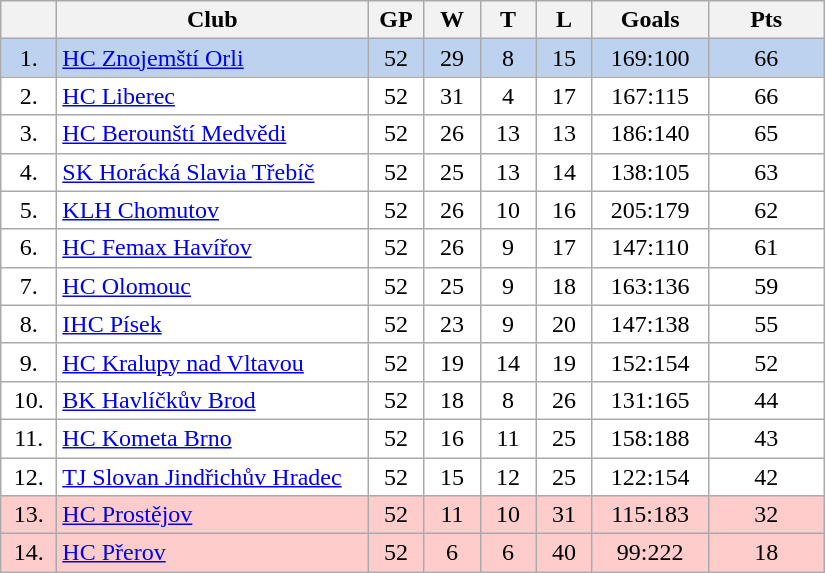<table class="wikitable">
<tr>
<th width="30"></th>
<th width="200">Club</th>
<th width="30">GP</th>
<th width="30">W</th>
<th width="30">T</th>
<th width="30">L</th>
<th width="70">Goals</th>
<th width="70">Pts</th>
</tr>
<tr bgcolor="#BCD2EE" align="center">
<td>1.</td>
<td align="left"><a href='#'>HC Znojemští Orli</a></td>
<td>52</td>
<td>29</td>
<td>8</td>
<td>15</td>
<td>169:100</td>
<td>66</td>
</tr>
<tr bgcolor="#FFFFFF" align="center">
<td>2.</td>
<td align="left"><a href='#'>HC Liberec</a></td>
<td>52</td>
<td>31</td>
<td>4</td>
<td>17</td>
<td>167:115</td>
<td>66</td>
</tr>
<tr bgcolor="#FFFFFF" align="center">
<td>3.</td>
<td align="left"><a href='#'>HC Berounští Medvědi</a></td>
<td>52</td>
<td>26</td>
<td>13</td>
<td>13</td>
<td>186:140</td>
<td>65</td>
</tr>
<tr bgcolor="#FFFFFF" align="center">
<td>4.</td>
<td align="left"><a href='#'>SK Horácká Slavia Třebíč</a></td>
<td>52</td>
<td>25</td>
<td>13</td>
<td>14</td>
<td>138:105</td>
<td>63</td>
</tr>
<tr bgcolor="#FFFFFF" align="center">
<td>5.</td>
<td align="left"><a href='#'>KLH Chomutov</a></td>
<td>52</td>
<td>26</td>
<td>10</td>
<td>16</td>
<td>205:179</td>
<td>62</td>
</tr>
<tr bgcolor="#FFFFFF" align="center">
<td>6.</td>
<td align="left"><a href='#'>HC Femax Havířov</a></td>
<td>52</td>
<td>26</td>
<td>9</td>
<td>17</td>
<td>147:110</td>
<td>61</td>
</tr>
<tr bgcolor="#FFFFFF" align="center">
<td>7.</td>
<td align="left"><a href='#'>HC Olomouc</a></td>
<td>52</td>
<td>25</td>
<td>9</td>
<td>18</td>
<td>163:136</td>
<td>59</td>
</tr>
<tr bgcolor="#FFFFFF" align="center">
<td>8.</td>
<td align="left"><a href='#'>IHC Písek</a></td>
<td>52</td>
<td>23</td>
<td>9</td>
<td>20</td>
<td>147:138</td>
<td>55</td>
</tr>
<tr bgcolor="#FFFFFF" align="center">
<td>9.</td>
<td align="left"><a href='#'>HC Kralupy nad Vltavou</a></td>
<td>52</td>
<td>19</td>
<td>14</td>
<td>19</td>
<td>152:154</td>
<td>52</td>
</tr>
<tr bgcolor="#FFFFFF" align="center">
<td>10.</td>
<td align="left"><a href='#'>BK Havlíčkův Brod</a></td>
<td>52</td>
<td>18</td>
<td>8</td>
<td>26</td>
<td>131:165</td>
<td>44</td>
</tr>
<tr bgcolor="#FFFFFF" align="center">
<td>11.</td>
<td align="left"><a href='#'>HC Kometa Brno</a></td>
<td>52</td>
<td>16</td>
<td>11</td>
<td>25</td>
<td>158:188</td>
<td>43</td>
</tr>
<tr bgcolor="#FFFFFF" align="center">
<td>12.</td>
<td align="left"><a href='#'>TJ Slovan Jindřichův Hradec</a></td>
<td>52</td>
<td>15</td>
<td>12</td>
<td>25</td>
<td>122:154</td>
<td>42</td>
</tr>
<tr bgcolor="#ffcccc" align="center">
<td>13.</td>
<td align="left"><a href='#'>HC Prostějov</a></td>
<td>52</td>
<td>11</td>
<td>10</td>
<td>31</td>
<td>115:183</td>
<td>32</td>
</tr>
<tr bgcolor="#ffcccc" align="center">
<td>14.</td>
<td align="left"><a href='#'>HC Přerov</a></td>
<td>52</td>
<td>6</td>
<td>6</td>
<td>40</td>
<td>99:222</td>
<td>18</td>
</tr>
</table>
